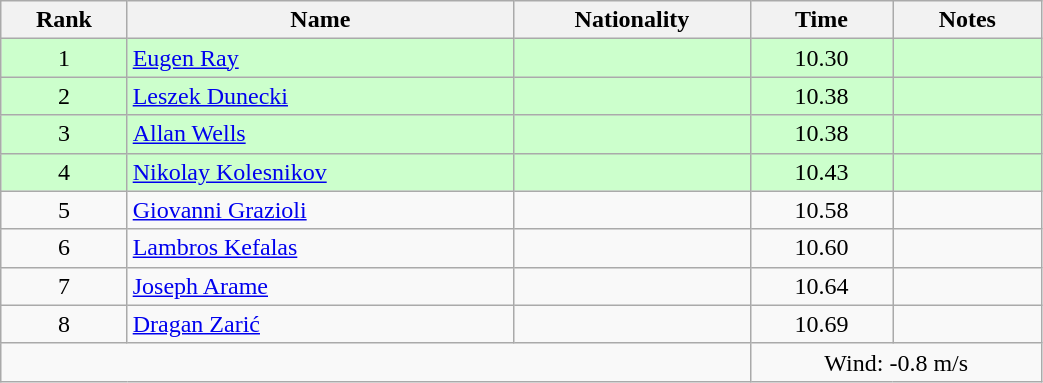<table class="wikitable sortable" style="text-align:center;width: 55%">
<tr>
<th>Rank</th>
<th>Name</th>
<th>Nationality</th>
<th>Time</th>
<th>Notes</th>
</tr>
<tr bgcolor=ccffcc>
<td>1</td>
<td align=left><a href='#'>Eugen Ray</a></td>
<td align=left></td>
<td>10.30</td>
<td></td>
</tr>
<tr bgcolor=ccffcc>
<td>2</td>
<td align=left><a href='#'>Leszek Dunecki</a></td>
<td align=left></td>
<td>10.38</td>
<td></td>
</tr>
<tr bgcolor=ccffcc>
<td>3</td>
<td align=left><a href='#'>Allan Wells</a></td>
<td align=left></td>
<td>10.38</td>
<td></td>
</tr>
<tr bgcolor=ccffcc>
<td>4</td>
<td align=left><a href='#'>Nikolay Kolesnikov</a></td>
<td align=left></td>
<td>10.43</td>
<td></td>
</tr>
<tr>
<td>5</td>
<td align=left><a href='#'>Giovanni Grazioli</a></td>
<td align=left></td>
<td>10.58</td>
<td></td>
</tr>
<tr>
<td>6</td>
<td align=left><a href='#'>Lambros Kefalas</a></td>
<td align=left></td>
<td>10.60</td>
<td></td>
</tr>
<tr>
<td>7</td>
<td align=left><a href='#'>Joseph Arame</a></td>
<td align=left></td>
<td>10.64</td>
<td></td>
</tr>
<tr>
<td>8</td>
<td align=left><a href='#'>Dragan Zarić</a></td>
<td align=left></td>
<td>10.69</td>
<td></td>
</tr>
<tr>
<td colspan="3"></td>
<td colspan="2">Wind: -0.8 m/s</td>
</tr>
</table>
